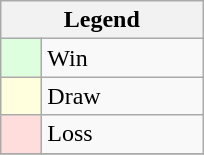<table class="wikitable" border="1">
<tr>
<th colspan="2">Legend</th>
</tr>
<tr>
<td style="background:#ddffdd;" width=20> </td>
<td width=100>Win</td>
</tr>
<tr>
<td style="background:#ffffdd"  width=20> </td>
<td width=100>Draw</td>
</tr>
<tr>
<td style="background:#ffdddd;" width=20> </td>
<td width=100>Loss</td>
</tr>
<tr>
</tr>
</table>
